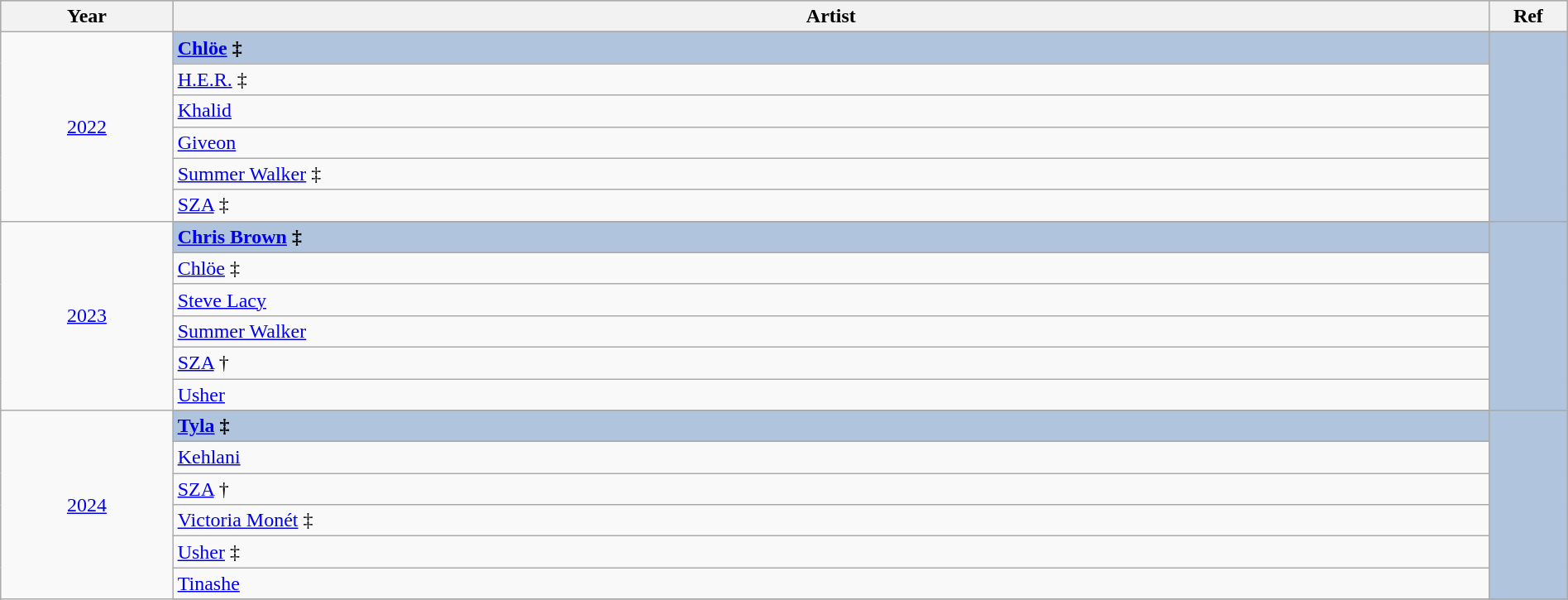<table class="wikitable" style="width:100%;">
<tr style="background:#bebebe;">
<th style="width:11%;">Year</th>
<th style="width:84%;">Artist</th>
<th style="width:5%;">Ref</th>
</tr>
<tr>
<td rowspan="7" align="center"><a href='#'>2022</a></td>
</tr>
<tr style="background:#B0C4DE">
<td><strong><a href='#'>Chlöe</a> ‡</strong></td>
<td rowspan="7" align="center"></td>
</tr>
<tr>
<td><a href='#'>H.E.R.</a> ‡</td>
</tr>
<tr>
<td><a href='#'>Khalid</a></td>
</tr>
<tr>
<td><a href='#'>Giveon</a></td>
</tr>
<tr>
<td><a href='#'>Summer Walker</a> ‡</td>
</tr>
<tr>
<td><a href='#'>SZA</a> ‡</td>
</tr>
<tr>
<td rowspan="7" align="center"><a href='#'>2023</a></td>
</tr>
<tr style="background:#B0C4DE">
<td><strong><a href='#'>Chris Brown</a> ‡</strong></td>
<td rowspan="7" align="center"></td>
</tr>
<tr>
<td><a href='#'>Chlöe</a> ‡</td>
</tr>
<tr>
<td><a href='#'>Steve Lacy</a></td>
</tr>
<tr>
<td><a href='#'>Summer Walker</a></td>
</tr>
<tr>
<td><a href='#'>SZA</a> †</td>
</tr>
<tr>
<td><a href='#'>Usher</a></td>
</tr>
<tr>
<td rowspan="8" align="center"><a href='#'>2024</a></td>
</tr>
<tr style="background:#B0C4DE">
<td><strong><a href='#'>Tyla</a> ‡</strong></td>
<td rowspan="6" align="center" style="background:#B0C4DE"></td>
</tr>
<tr>
<td><a href='#'>Kehlani</a></td>
</tr>
<tr>
<td><a href='#'>SZA</a> †</td>
</tr>
<tr>
<td><a href='#'>Victoria Monét</a> ‡</td>
</tr>
<tr>
<td><a href='#'>Usher</a> ‡</td>
</tr>
<tr>
<td><a href='#'>Tinashe</a></td>
</tr>
<tr>
</tr>
</table>
